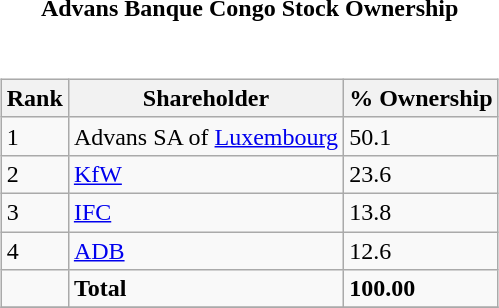<table style="font-size:100%;">
<tr>
<td width="100%" align="center"><strong>Advans Banque Congo Stock Ownership</strong></td>
</tr>
<tr valign="top">
<td><br><table class="wikitable sortable" style="margin-left:auto;margin-right:auto">
<tr>
<th style="width:2em;">Rank</th>
<th>Shareholder</th>
<th>% Ownership</th>
</tr>
<tr>
<td>1</td>
<td>Advans SA of <a href='#'>Luxembourg</a></td>
<td>50.1</td>
</tr>
<tr>
<td>2</td>
<td><a href='#'>KfW</a></td>
<td>23.6</td>
</tr>
<tr>
<td>3</td>
<td><a href='#'>IFC</a></td>
<td>13.8</td>
</tr>
<tr>
<td>4</td>
<td><a href='#'>ADB</a></td>
<td>12.6</td>
</tr>
<tr>
<td></td>
<td><strong>Total</strong></td>
<td><strong>100.00</strong></td>
</tr>
<tr>
</tr>
</table>
</td>
</tr>
</table>
